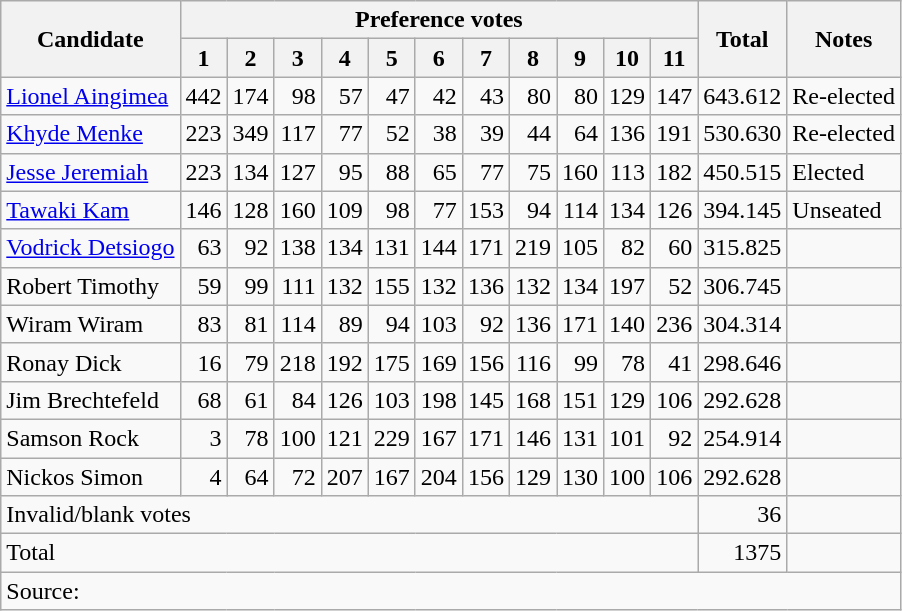<table class=wikitable style=text-align:right>
<tr>
<th rowspan=2>Candidate</th>
<th colspan=11>Preference votes</th>
<th rowspan=2>Total</th>
<th rowspan=2>Notes</th>
</tr>
<tr>
<th>1</th>
<th>2</th>
<th>3</th>
<th>4</th>
<th>5</th>
<th>6</th>
<th>7</th>
<th>8</th>
<th>9</th>
<th>10</th>
<th>11</th>
</tr>
<tr>
<td align=left><a href='#'>Lionel Aingimea</a></td>
<td>442</td>
<td>174</td>
<td>98</td>
<td>57</td>
<td>47</td>
<td>42</td>
<td>43</td>
<td>80</td>
<td>80</td>
<td>129</td>
<td>147</td>
<td>643.612</td>
<td align=left>Re-elected</td>
</tr>
<tr>
<td align=left><a href='#'>Khyde Menke</a></td>
<td>223</td>
<td>349</td>
<td>117</td>
<td>77</td>
<td>52</td>
<td>38</td>
<td>39</td>
<td>44</td>
<td>64</td>
<td>136</td>
<td>191</td>
<td>530.630</td>
<td align=left>Re-elected</td>
</tr>
<tr>
<td align=left><a href='#'>Jesse Jeremiah</a></td>
<td>223</td>
<td>134</td>
<td>127</td>
<td>95</td>
<td>88</td>
<td>65</td>
<td>77</td>
<td>75</td>
<td>160</td>
<td>113</td>
<td>182</td>
<td>450.515</td>
<td align=left>Elected</td>
</tr>
<tr>
<td align=left><a href='#'>Tawaki Kam</a></td>
<td>146</td>
<td>128</td>
<td>160</td>
<td>109</td>
<td>98</td>
<td>77</td>
<td>153</td>
<td>94</td>
<td>114</td>
<td>134</td>
<td>126</td>
<td>394.145</td>
<td align=left>Unseated</td>
</tr>
<tr>
<td align=left><a href='#'>Vodrick Detsiogo</a></td>
<td>63</td>
<td>92</td>
<td>138</td>
<td>134</td>
<td>131</td>
<td>144</td>
<td>171</td>
<td>219</td>
<td>105</td>
<td>82</td>
<td>60</td>
<td>315.825</td>
<td></td>
</tr>
<tr>
<td align=left>Robert Timothy</td>
<td>59</td>
<td>99</td>
<td>111</td>
<td>132</td>
<td>155</td>
<td>132</td>
<td>136</td>
<td>132</td>
<td>134</td>
<td>197</td>
<td>52</td>
<td>306.745</td>
<td></td>
</tr>
<tr>
<td align=left>Wiram Wiram</td>
<td>83</td>
<td>81</td>
<td>114</td>
<td>89</td>
<td>94</td>
<td>103</td>
<td>92</td>
<td>136</td>
<td>171</td>
<td>140</td>
<td>236</td>
<td>304.314</td>
<td></td>
</tr>
<tr>
<td align=left>Ronay Dick</td>
<td>16</td>
<td>79</td>
<td>218</td>
<td>192</td>
<td>175</td>
<td>169</td>
<td>156</td>
<td>116</td>
<td>99</td>
<td>78</td>
<td>41</td>
<td>298.646</td>
<td></td>
</tr>
<tr>
<td align=left>Jim Brechtefeld</td>
<td>68</td>
<td>61</td>
<td>84</td>
<td>126</td>
<td>103</td>
<td>198</td>
<td>145</td>
<td>168</td>
<td>151</td>
<td>129</td>
<td>106</td>
<td>292.628</td>
<td></td>
</tr>
<tr>
<td align=left>Samson Rock</td>
<td>3</td>
<td>78</td>
<td>100</td>
<td>121</td>
<td>229</td>
<td>167</td>
<td>171</td>
<td>146</td>
<td>131</td>
<td>101</td>
<td>92</td>
<td>254.914</td>
<td></td>
</tr>
<tr>
<td align=left>Nickos Simon</td>
<td>4</td>
<td>64</td>
<td>72</td>
<td>207</td>
<td>167</td>
<td>204</td>
<td>156</td>
<td>129</td>
<td>130</td>
<td>100</td>
<td>106</td>
<td>292.628</td>
<td></td>
</tr>
<tr>
<td colspan="12" align="left">Invalid/blank votes</td>
<td>36</td>
<td></td>
</tr>
<tr>
<td colspan="12" align="left">Total</td>
<td>1375</td>
<td></td>
</tr>
<tr>
<td align=left colspan=14>Source: </td>
</tr>
</table>
